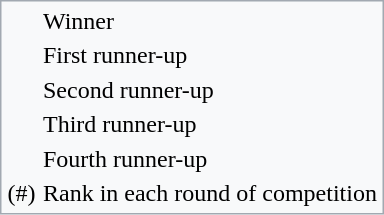<table style="margin-left: 1em; margin-bottom: 0.5em; border: 1px solid #a2a9b1; border-spacing: 3px; background-color: #f8f9fa;" class="floatright">
<tr>
<td></td>
<td>Winner</td>
</tr>
<tr>
<td></td>
<td>First runner-up</td>
</tr>
<tr>
<td></td>
<td>Second runner-up</td>
</tr>
<tr>
<td></td>
<td>Third runner-up</td>
</tr>
<tr>
<td></td>
<td>Fourth runner-up</td>
</tr>
<tr>
<td>(#)</td>
<td>Rank in each round of competition</td>
</tr>
</table>
